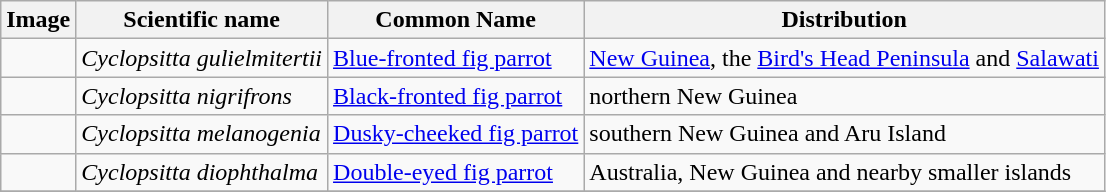<table class="wikitable">
<tr>
<th>Image</th>
<th>Scientific name</th>
<th>Common Name</th>
<th>Distribution</th>
</tr>
<tr>
<td></td>
<td><em>Cyclopsitta gulielmitertii</em></td>
<td><a href='#'>Blue-fronted fig parrot</a></td>
<td><a href='#'>New Guinea</a>, the <a href='#'>Bird's Head Peninsula</a> and <a href='#'>Salawati</a></td>
</tr>
<tr>
<td></td>
<td><em>Cyclopsitta nigrifrons</em></td>
<td><a href='#'>Black-fronted fig parrot</a></td>
<td>northern  New Guinea</td>
</tr>
<tr>
<td></td>
<td><em>Cyclopsitta melanogenia</em></td>
<td><a href='#'>Dusky-cheeked fig parrot</a></td>
<td>southern  New Guinea and Aru Island</td>
</tr>
<tr>
<td></td>
<td><em>Cyclopsitta diophthalma</em></td>
<td><a href='#'>Double-eyed fig parrot</a></td>
<td>Australia, New Guinea and nearby smaller islands</td>
</tr>
<tr>
</tr>
</table>
